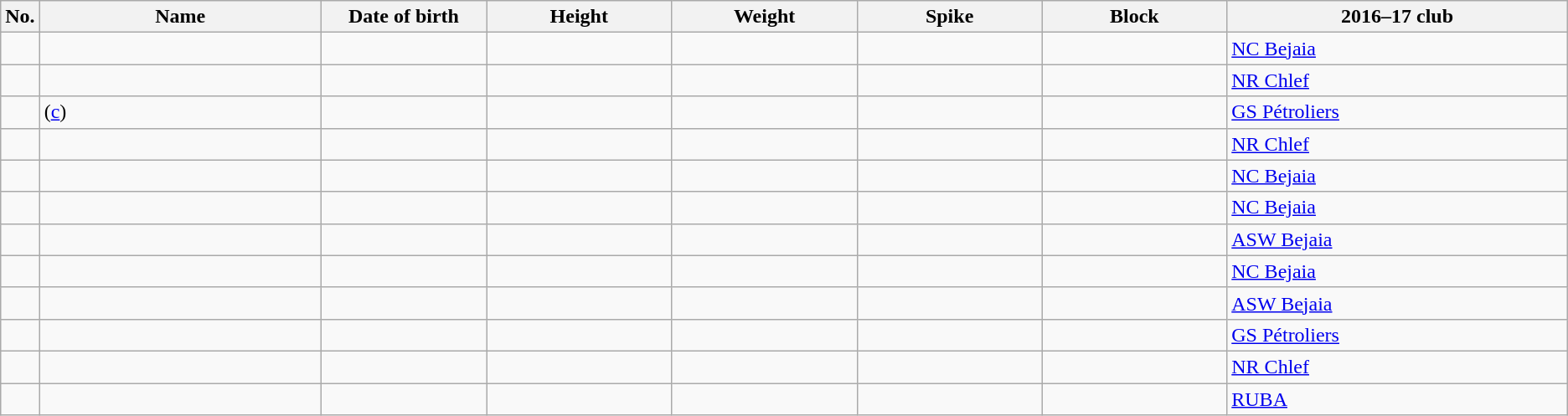<table class="wikitable sortable" style="font-size:100%; text-align:center;">
<tr>
<th>No.</th>
<th style="width:14em">Name</th>
<th style="width:8em">Date of birth</th>
<th style="width:9em">Height</th>
<th style="width:9em">Weight</th>
<th style="width:9em">Spike</th>
<th style="width:9em">Block</th>
<th style="width:17em">2016–17 club</th>
</tr>
<tr>
<td></td>
<td align=left></td>
<td align=right></td>
<td></td>
<td></td>
<td></td>
<td></td>
<td align=left> <a href='#'>NC Bejaia</a></td>
</tr>
<tr>
<td></td>
<td align=left></td>
<td align=right></td>
<td></td>
<td></td>
<td></td>
<td></td>
<td align=left> <a href='#'>NR Chlef</a></td>
</tr>
<tr>
<td></td>
<td align=left> (<a href='#'>c</a>)</td>
<td align=right></td>
<td></td>
<td></td>
<td></td>
<td></td>
<td align=left> <a href='#'>GS Pétroliers</a></td>
</tr>
<tr>
<td></td>
<td align=left></td>
<td align=right></td>
<td></td>
<td></td>
<td></td>
<td></td>
<td align=left> <a href='#'>NR Chlef</a></td>
</tr>
<tr>
<td></td>
<td align=left></td>
<td align=right></td>
<td></td>
<td></td>
<td></td>
<td></td>
<td align=left> <a href='#'>NC Bejaia</a></td>
</tr>
<tr>
<td></td>
<td align=left></td>
<td align=right></td>
<td></td>
<td></td>
<td></td>
<td></td>
<td align=left> <a href='#'>NC Bejaia</a></td>
</tr>
<tr>
<td></td>
<td align=left></td>
<td align=right></td>
<td></td>
<td></td>
<td></td>
<td></td>
<td align=left> <a href='#'>ASW Bejaia</a></td>
</tr>
<tr>
<td></td>
<td align=left></td>
<td align=right></td>
<td></td>
<td></td>
<td></td>
<td></td>
<td align=left> <a href='#'>NC Bejaia</a></td>
</tr>
<tr>
<td></td>
<td align=left></td>
<td align=right></td>
<td></td>
<td></td>
<td></td>
<td></td>
<td align=left> <a href='#'>ASW Bejaia</a></td>
</tr>
<tr>
<td></td>
<td align=left></td>
<td align=right></td>
<td></td>
<td></td>
<td></td>
<td></td>
<td align=left> <a href='#'>GS Pétroliers</a></td>
</tr>
<tr>
<td></td>
<td align=left></td>
<td align=right></td>
<td></td>
<td></td>
<td></td>
<td></td>
<td align=left> <a href='#'>NR Chlef</a></td>
</tr>
<tr>
<td></td>
<td align=left></td>
<td align=right></td>
<td></td>
<td></td>
<td></td>
<td></td>
<td align=left> <a href='#'>RUBA</a></td>
</tr>
</table>
